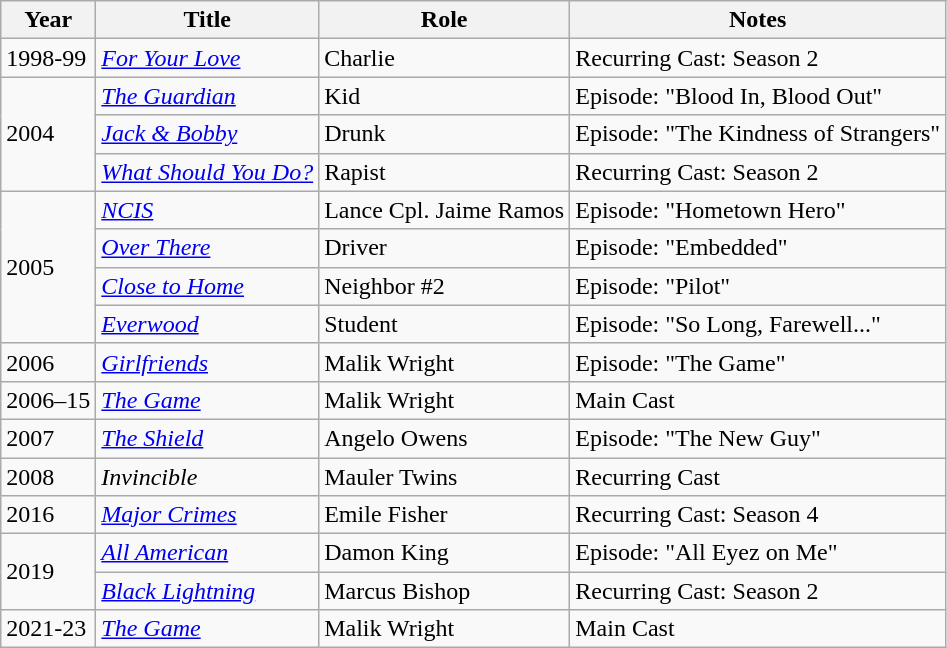<table class="wikitable sortable">
<tr>
<th>Year</th>
<th>Title</th>
<th>Role</th>
<th>Notes</th>
</tr>
<tr>
<td>1998-99</td>
<td><em><a href='#'>For Your Love</a></em></td>
<td>Charlie</td>
<td>Recurring Cast: Season 2</td>
</tr>
<tr>
<td rowspan=3>2004</td>
<td><em><a href='#'>The Guardian</a></em></td>
<td>Kid</td>
<td>Episode: "Blood In, Blood Out"</td>
</tr>
<tr>
<td><em><a href='#'>Jack & Bobby</a></em></td>
<td>Drunk</td>
<td>Episode: "The Kindness of Strangers"</td>
</tr>
<tr>
<td><em><a href='#'>What Should You Do?</a></em></td>
<td>Rapist</td>
<td>Recurring Cast: Season 2</td>
</tr>
<tr>
<td rowspan=4>2005</td>
<td><em><a href='#'>NCIS</a></em></td>
<td>Lance Cpl. Jaime Ramos</td>
<td>Episode: "Hometown Hero"</td>
</tr>
<tr>
<td><em><a href='#'>Over There</a></em></td>
<td>Driver</td>
<td>Episode: "Embedded"</td>
</tr>
<tr>
<td><em><a href='#'>Close to Home</a></em></td>
<td>Neighbor #2</td>
<td>Episode: "Pilot"</td>
</tr>
<tr>
<td><em><a href='#'>Everwood</a></em></td>
<td>Student</td>
<td>Episode: "So Long, Farewell..."</td>
</tr>
<tr>
<td>2006</td>
<td><em><a href='#'>Girlfriends</a></em></td>
<td>Malik Wright</td>
<td>Episode: "The Game"</td>
</tr>
<tr>
<td>2006–15</td>
<td><em><a href='#'>The Game</a></em></td>
<td>Malik Wright</td>
<td>Main Cast</td>
</tr>
<tr>
<td>2007</td>
<td><em><a href='#'>The Shield</a></em></td>
<td>Angelo Owens</td>
<td>Episode: "The New Guy"</td>
</tr>
<tr>
<td>2008</td>
<td><em>Invincible</em></td>
<td>Mauler Twins</td>
<td>Recurring Cast</td>
</tr>
<tr>
<td>2016</td>
<td><em><a href='#'>Major Crimes</a></em></td>
<td>Emile Fisher</td>
<td>Recurring Cast: Season 4</td>
</tr>
<tr>
<td rowspan=2>2019</td>
<td><em><a href='#'>All American</a></em></td>
<td>Damon King</td>
<td>Episode: "All Eyez on Me"</td>
</tr>
<tr>
<td><em><a href='#'>Black Lightning</a></em></td>
<td>Marcus Bishop</td>
<td>Recurring Cast: Season 2</td>
</tr>
<tr>
<td>2021-23</td>
<td><em><a href='#'>The Game</a></em></td>
<td>Malik Wright</td>
<td>Main Cast</td>
</tr>
</table>
